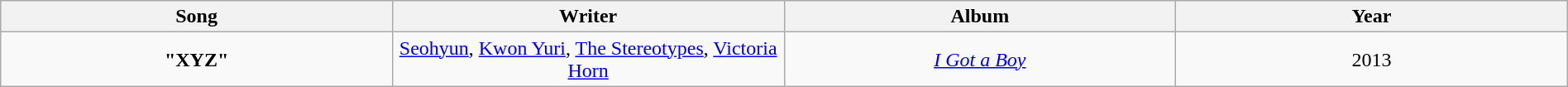<table class="wikitable" style="text-align:center; width:100%">
<tr>
<th style="width:25%">Song</th>
<th style="width:25%">Writer</th>
<th style="width:25%">Album</th>
<th style="width:25%">Year</th>
</tr>
<tr>
<td><strong>"XYZ"</strong></td>
<td><a href='#'>Seohyun</a>, <a href='#'>Kwon Yuri</a>, <a href='#'>The Stereotypes</a>, <a href='#'>Victoria Horn</a></td>
<td><em><a href='#'>I Got a Boy</a></em></td>
<td>2013</td>
</tr>
</table>
